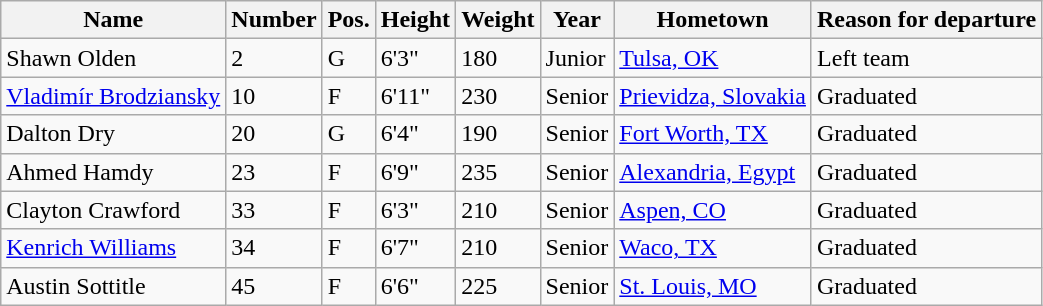<table class="wikitable sortable" border="1">
<tr>
<th>Name</th>
<th>Number</th>
<th>Pos.</th>
<th>Height</th>
<th>Weight</th>
<th>Year</th>
<th>Hometown</th>
<th class="unsortable">Reason for departure</th>
</tr>
<tr>
<td>Shawn Olden</td>
<td>2</td>
<td>G</td>
<td>6'3"</td>
<td>180</td>
<td>Junior</td>
<td><a href='#'>Tulsa, OK</a></td>
<td>Left team</td>
</tr>
<tr>
<td><a href='#'>Vladimír Brodziansky</a></td>
<td>10</td>
<td>F</td>
<td>6'11"</td>
<td>230</td>
<td>Senior</td>
<td><a href='#'>Prievidza, Slovakia</a></td>
<td>Graduated</td>
</tr>
<tr>
<td>Dalton Dry</td>
<td>20</td>
<td>G</td>
<td>6'4"</td>
<td>190</td>
<td>Senior</td>
<td><a href='#'>Fort Worth, TX</a></td>
<td>Graduated</td>
</tr>
<tr>
<td>Ahmed Hamdy</td>
<td>23</td>
<td>F</td>
<td>6'9"</td>
<td>235</td>
<td>Senior</td>
<td><a href='#'>Alexandria, Egypt</a></td>
<td>Graduated</td>
</tr>
<tr>
<td>Clayton Crawford</td>
<td>33</td>
<td>F</td>
<td>6'3"</td>
<td>210</td>
<td>Senior</td>
<td><a href='#'>Aspen, CO</a></td>
<td>Graduated</td>
</tr>
<tr>
<td><a href='#'>Kenrich Williams</a></td>
<td>34</td>
<td>F</td>
<td>6'7"</td>
<td>210</td>
<td>Senior</td>
<td><a href='#'>Waco, TX</a></td>
<td>Graduated</td>
</tr>
<tr>
<td>Austin Sottitle</td>
<td>45</td>
<td>F</td>
<td>6'6"</td>
<td>225</td>
<td>Senior</td>
<td><a href='#'>St. Louis, MO</a></td>
<td>Graduated</td>
</tr>
</table>
